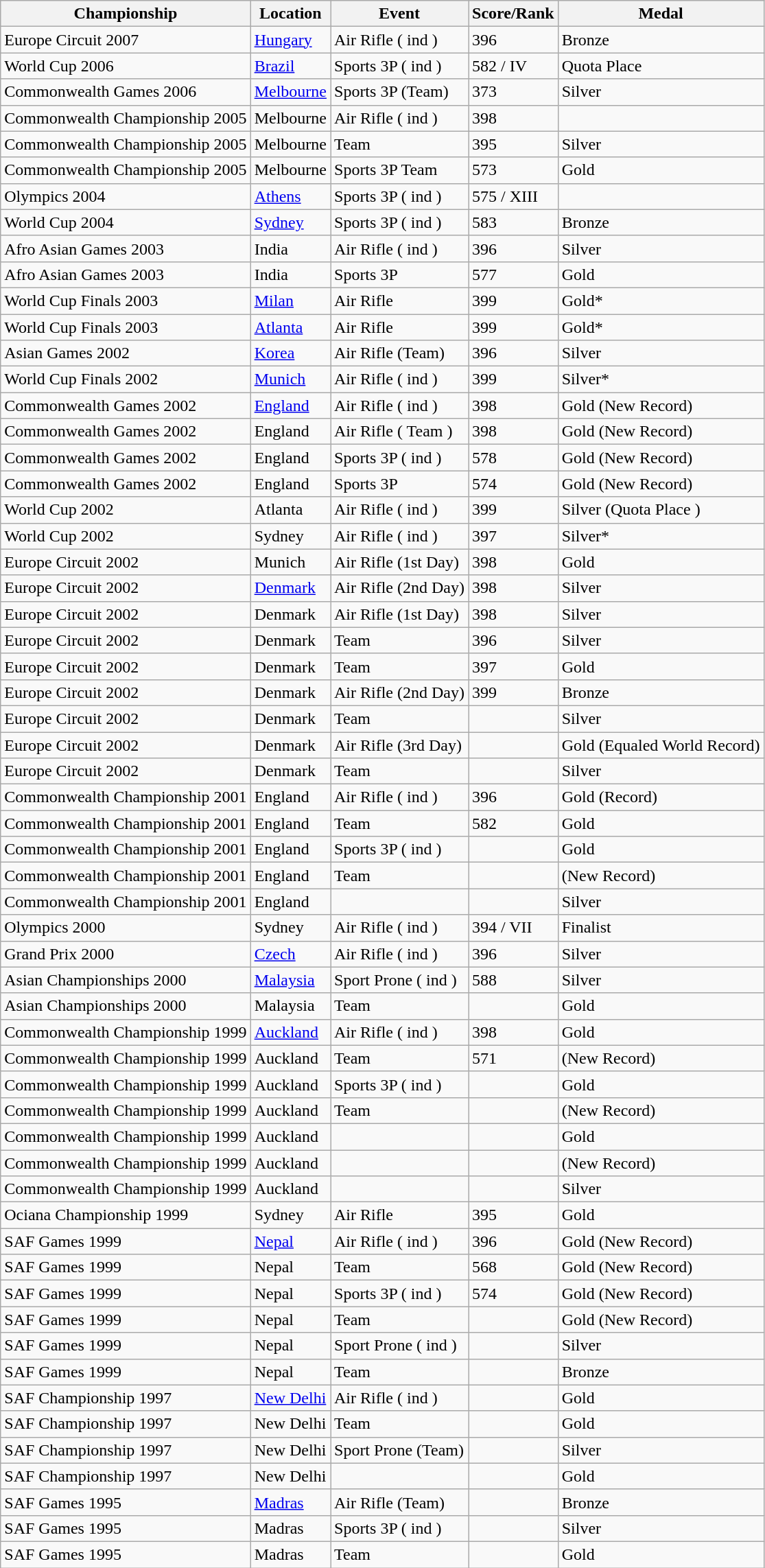<table class="wikitable">
<tr>
<th>Championship</th>
<th>Location</th>
<th>Event</th>
<th>Score/Rank</th>
<th>Medal</th>
</tr>
<tr>
<td>Europe Circuit 2007</td>
<td><a href='#'>Hungary</a></td>
<td>Air Rifle ( ind )</td>
<td>396</td>
<td>Bronze</td>
</tr>
<tr>
<td>World Cup 2006</td>
<td><a href='#'>Brazil</a></td>
<td>Sports 3P ( ind )</td>
<td>582 / IV</td>
<td>Quota Place</td>
</tr>
<tr>
<td>Commonwealth Games 2006</td>
<td><a href='#'>Melbourne</a></td>
<td>Sports 3P (Team)</td>
<td>373</td>
<td>Silver</td>
</tr>
<tr>
<td>Commonwealth Championship 2005</td>
<td>Melbourne</td>
<td>Air Rifle ( ind )</td>
<td>398</td>
<td></td>
</tr>
<tr>
<td>Commonwealth Championship 2005</td>
<td>Melbourne</td>
<td>Team</td>
<td>395</td>
<td>Silver</td>
</tr>
<tr>
<td>Commonwealth Championship 2005</td>
<td>Melbourne</td>
<td>Sports 3P Team</td>
<td>573</td>
<td>Gold</td>
</tr>
<tr>
<td>Olympics 2004</td>
<td><a href='#'>Athens</a></td>
<td>Sports 3P ( ind )</td>
<td>575 / XIII</td>
<td></td>
</tr>
<tr>
<td>World Cup 2004</td>
<td><a href='#'>Sydney</a></td>
<td>Sports 3P ( ind )</td>
<td>583</td>
<td>Bronze</td>
</tr>
<tr>
<td>Afro Asian Games 2003</td>
<td>India</td>
<td>Air Rifle ( ind )</td>
<td>396</td>
<td>Silver</td>
</tr>
<tr>
<td>Afro Asian Games 2003</td>
<td>India</td>
<td>Sports 3P</td>
<td>577</td>
<td>Gold</td>
</tr>
<tr>
<td>World Cup Finals 2003</td>
<td><a href='#'>Milan</a></td>
<td>Air Rifle</td>
<td>399</td>
<td>Gold*</td>
</tr>
<tr>
<td>World Cup Finals 2003</td>
<td><a href='#'>Atlanta</a></td>
<td>Air Rifle</td>
<td>399</td>
<td>Gold*</td>
</tr>
<tr>
<td>Asian Games 2002</td>
<td><a href='#'>Korea</a></td>
<td>Air Rifle (Team)</td>
<td>396</td>
<td>Silver</td>
</tr>
<tr>
<td>World Cup Finals 2002</td>
<td><a href='#'>Munich</a></td>
<td>Air Rifle ( ind )</td>
<td>399</td>
<td>Silver*</td>
</tr>
<tr>
<td>Commonwealth Games 2002</td>
<td><a href='#'>England</a></td>
<td>Air Rifle ( ind )</td>
<td>398</td>
<td>Gold (New Record)</td>
</tr>
<tr>
<td>Commonwealth Games 2002</td>
<td>England</td>
<td>Air Rifle ( Team )</td>
<td>398</td>
<td>Gold (New Record)</td>
</tr>
<tr>
<td>Commonwealth Games 2002</td>
<td>England</td>
<td>Sports 3P ( ind )</td>
<td>578</td>
<td>Gold (New Record)</td>
</tr>
<tr>
<td>Commonwealth Games 2002</td>
<td>England</td>
<td>Sports 3P</td>
<td>574</td>
<td>Gold (New Record)</td>
</tr>
<tr>
<td>World Cup 2002</td>
<td>Atlanta</td>
<td>Air Rifle ( ind )</td>
<td>399</td>
<td>Silver (Quota Place )</td>
</tr>
<tr>
<td>World Cup 2002</td>
<td>Sydney</td>
<td>Air Rifle ( ind )</td>
<td>397</td>
<td>Silver*</td>
</tr>
<tr>
<td>Europe Circuit 2002</td>
<td>Munich</td>
<td>Air Rifle (1st Day)</td>
<td>398</td>
<td>Gold</td>
</tr>
<tr>
<td>Europe Circuit 2002</td>
<td><a href='#'>Denmark</a></td>
<td>Air Rifle (2nd Day)</td>
<td>398</td>
<td>Silver</td>
</tr>
<tr>
<td>Europe Circuit 2002</td>
<td>Denmark</td>
<td>Air Rifle (1st Day)</td>
<td>398</td>
<td>Silver</td>
</tr>
<tr>
<td>Europe Circuit 2002</td>
<td>Denmark</td>
<td>Team</td>
<td>396</td>
<td>Silver</td>
</tr>
<tr>
<td>Europe Circuit 2002</td>
<td>Denmark</td>
<td>Team</td>
<td>397</td>
<td>Gold</td>
</tr>
<tr>
<td>Europe Circuit 2002</td>
<td>Denmark</td>
<td>Air Rifle (2nd Day)</td>
<td>399</td>
<td>Bronze</td>
</tr>
<tr>
<td>Europe Circuit 2002</td>
<td>Denmark</td>
<td>Team</td>
<td></td>
<td>Silver</td>
</tr>
<tr>
<td>Europe Circuit 2002</td>
<td>Denmark</td>
<td>Air Rifle (3rd Day)</td>
<td></td>
<td>Gold (Equaled World Record)</td>
</tr>
<tr>
<td>Europe Circuit 2002</td>
<td>Denmark</td>
<td>Team</td>
<td></td>
<td>Silver</td>
</tr>
<tr>
<td>Commonwealth Championship 2001</td>
<td>England</td>
<td>Air Rifle ( ind )</td>
<td>396</td>
<td>Gold (Record)</td>
</tr>
<tr>
<td>Commonwealth Championship 2001</td>
<td>England</td>
<td>Team</td>
<td>582</td>
<td>Gold</td>
</tr>
<tr>
<td>Commonwealth Championship 2001</td>
<td>England</td>
<td>Sports 3P ( ind )</td>
<td></td>
<td>Gold</td>
</tr>
<tr>
<td>Commonwealth Championship 2001</td>
<td>England</td>
<td>Team</td>
<td></td>
<td>(New Record)</td>
</tr>
<tr>
<td>Commonwealth Championship 2001</td>
<td>England</td>
<td></td>
<td></td>
<td>Silver</td>
</tr>
<tr>
<td>Olympics 2000</td>
<td>Sydney</td>
<td>Air Rifle ( ind )</td>
<td>394 / VII</td>
<td>Finalist</td>
</tr>
<tr>
<td>Grand Prix 2000</td>
<td><a href='#'>Czech</a></td>
<td>Air Rifle ( ind )</td>
<td>396</td>
<td>Silver</td>
</tr>
<tr>
<td>Asian Championships 2000</td>
<td><a href='#'>Malaysia</a></td>
<td>Sport Prone ( ind )</td>
<td>588</td>
<td>Silver</td>
</tr>
<tr>
<td>Asian Championships 2000</td>
<td>Malaysia</td>
<td>Team</td>
<td></td>
<td>Gold</td>
</tr>
<tr>
<td>Commonwealth Championship 1999</td>
<td><a href='#'>Auckland</a></td>
<td>Air Rifle ( ind )</td>
<td>398</td>
<td>Gold</td>
</tr>
<tr>
<td>Commonwealth Championship 1999</td>
<td>Auckland</td>
<td>Team</td>
<td>571</td>
<td>(New Record)</td>
</tr>
<tr>
<td>Commonwealth Championship 1999</td>
<td>Auckland</td>
<td>Sports 3P ( ind )</td>
<td></td>
<td>Gold</td>
</tr>
<tr>
<td>Commonwealth Championship 1999</td>
<td>Auckland</td>
<td>Team</td>
<td></td>
<td>(New Record)</td>
</tr>
<tr>
<td>Commonwealth Championship 1999</td>
<td>Auckland</td>
<td></td>
<td></td>
<td>Gold</td>
</tr>
<tr>
<td>Commonwealth Championship 1999</td>
<td>Auckland</td>
<td></td>
<td></td>
<td>(New Record)</td>
</tr>
<tr>
<td>Commonwealth Championship 1999</td>
<td>Auckland</td>
<td></td>
<td></td>
<td>Silver</td>
</tr>
<tr>
<td>Ociana Championship 1999</td>
<td>Sydney</td>
<td>Air Rifle</td>
<td>395</td>
<td>Gold</td>
</tr>
<tr>
<td>SAF Games 1999</td>
<td><a href='#'>Nepal</a></td>
<td>Air Rifle ( ind )</td>
<td>396</td>
<td>Gold (New Record)</td>
</tr>
<tr>
<td>SAF Games 1999</td>
<td>Nepal</td>
<td>Team</td>
<td>568</td>
<td>Gold (New Record)</td>
</tr>
<tr>
<td>SAF Games 1999</td>
<td>Nepal</td>
<td>Sports 3P ( ind )</td>
<td>574</td>
<td>Gold (New Record)</td>
</tr>
<tr>
<td>SAF Games 1999</td>
<td>Nepal</td>
<td>Team</td>
<td></td>
<td>Gold (New Record)</td>
</tr>
<tr>
<td>SAF Games 1999</td>
<td>Nepal</td>
<td>Sport Prone ( ind )</td>
<td></td>
<td>Silver</td>
</tr>
<tr>
<td>SAF Games 1999</td>
<td>Nepal</td>
<td>Team</td>
<td></td>
<td>Bronze</td>
</tr>
<tr>
<td>SAF Championship 1997</td>
<td><a href='#'>New Delhi</a></td>
<td>Air Rifle ( ind )</td>
<td></td>
<td>Gold</td>
</tr>
<tr>
<td>SAF Championship 1997</td>
<td>New Delhi</td>
<td>Team</td>
<td></td>
<td>Gold</td>
</tr>
<tr>
<td>SAF Championship 1997</td>
<td>New Delhi</td>
<td>Sport Prone (Team)</td>
<td></td>
<td>Silver</td>
</tr>
<tr>
<td>SAF Championship 1997</td>
<td>New Delhi</td>
<td></td>
<td></td>
<td>Gold</td>
</tr>
<tr>
<td>SAF Games 1995</td>
<td><a href='#'>Madras</a></td>
<td>Air Rifle (Team)</td>
<td></td>
<td>Bronze</td>
</tr>
<tr>
<td>SAF Games 1995</td>
<td>Madras</td>
<td>Sports 3P ( ind )</td>
<td></td>
<td>Silver</td>
</tr>
<tr>
<td>SAF Games 1995</td>
<td>Madras</td>
<td>Team</td>
<td></td>
<td>Gold</td>
</tr>
</table>
